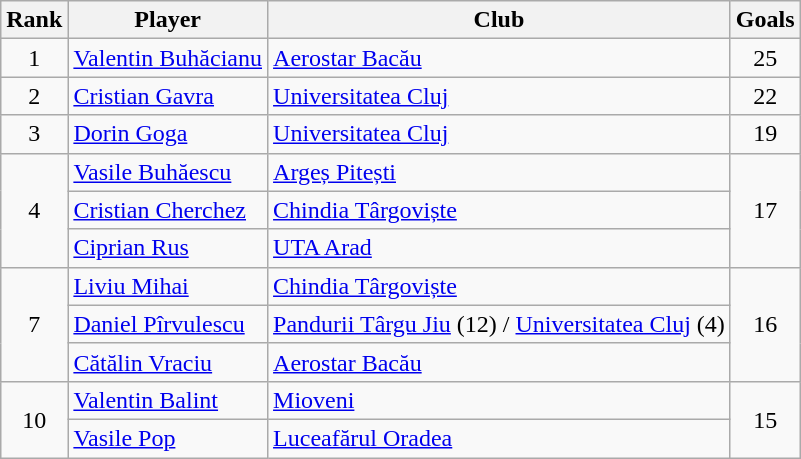<table class="wikitable">
<tr>
<th>Rank</th>
<th>Player</th>
<th>Club</th>
<th>Goals</th>
</tr>
<tr>
<td rowspan=1 align=center>1</td>
<td> <a href='#'>Valentin Buhăcianu</a></td>
<td><a href='#'>Aerostar Bacău</a></td>
<td rowspan=1 align=center>25</td>
</tr>
<tr>
<td rowspan=1 align=center>2</td>
<td> <a href='#'>Cristian Gavra</a></td>
<td><a href='#'>Universitatea Cluj</a></td>
<td rowspan=1 align=center>22</td>
</tr>
<tr>
<td rowspan=1 align=center>3</td>
<td> <a href='#'>Dorin Goga</a></td>
<td><a href='#'>Universitatea Cluj</a></td>
<td rowspan=1 align=center>19</td>
</tr>
<tr>
<td rowspan=3 align=center>4</td>
<td> <a href='#'>Vasile Buhăescu</a></td>
<td><a href='#'>Argeș Pitești</a></td>
<td rowspan=3 align=center>17</td>
</tr>
<tr>
<td> <a href='#'>Cristian Cherchez</a></td>
<td><a href='#'>Chindia Târgoviște</a></td>
</tr>
<tr>
<td> <a href='#'>Ciprian Rus</a></td>
<td><a href='#'>UTA Arad</a></td>
</tr>
<tr>
<td rowspan=3 align=center>7</td>
<td> <a href='#'>Liviu Mihai</a></td>
<td><a href='#'>Chindia Târgoviște</a></td>
<td rowspan=3 align=center>16</td>
</tr>
<tr>
<td> <a href='#'>Daniel Pîrvulescu</a></td>
<td><a href='#'>Pandurii Târgu Jiu</a> (12) / <a href='#'>Universitatea Cluj</a> (4)</td>
</tr>
<tr>
<td> <a href='#'>Cătălin Vraciu</a></td>
<td><a href='#'>Aerostar Bacău</a></td>
</tr>
<tr>
<td rowspan=2 align=center>10</td>
<td> <a href='#'>Valentin Balint</a></td>
<td><a href='#'>Mioveni</a></td>
<td rowspan=2 align=center>15</td>
</tr>
<tr>
<td> <a href='#'>Vasile Pop</a></td>
<td><a href='#'>Luceafărul Oradea</a></td>
</tr>
</table>
